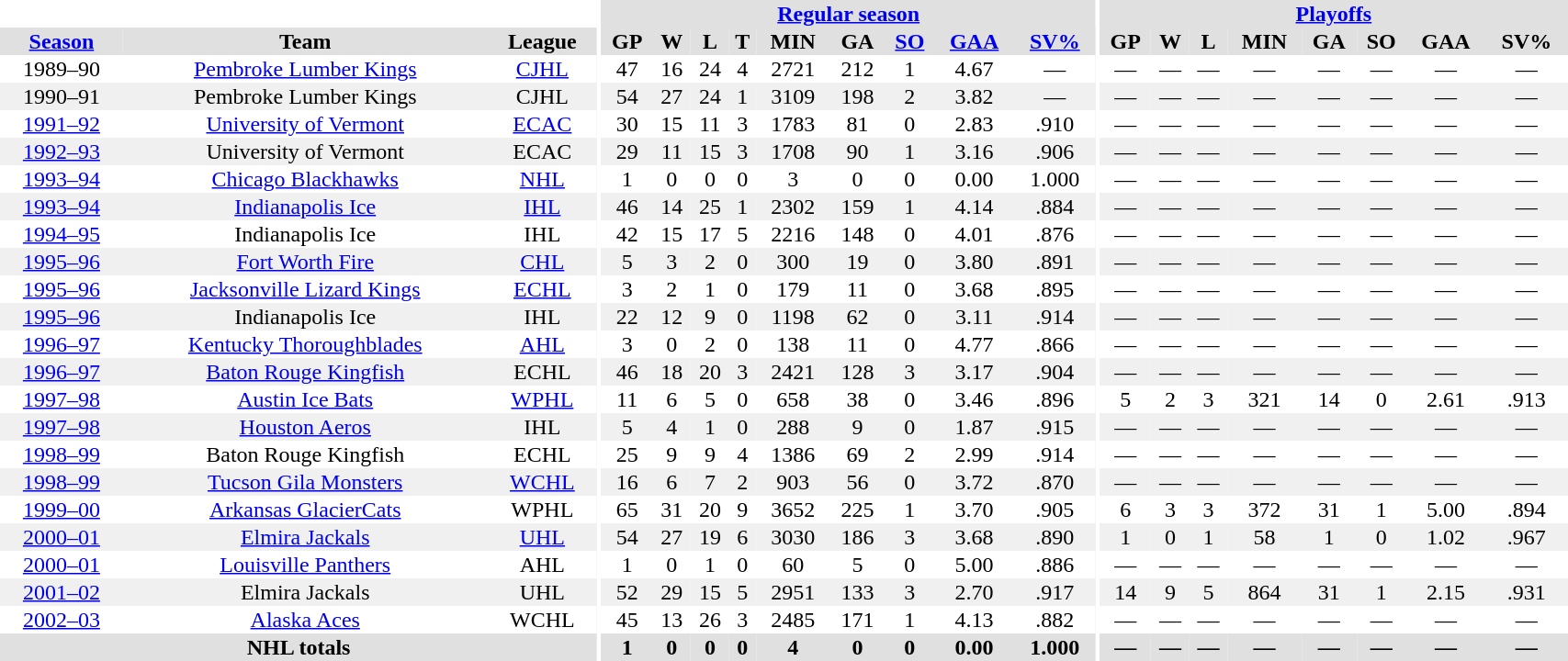<table border="0" cellpadding="1" cellspacing="0" style="width:90%; text-align:center;">
<tr bgcolor="#e0e0e0">
<th colspan="3" bgcolor="#ffffff"></th>
<th rowspan="99" bgcolor="#ffffff"></th>
<th colspan="9" bgcolor="#e0e0e0"><a href='#'>Regular season</a></th>
<th rowspan="99" bgcolor="#ffffff"></th>
<th colspan="8" bgcolor="#e0e0e0"><a href='#'>Playoffs</a></th>
</tr>
<tr bgcolor="#e0e0e0">
<th><a href='#'>Season</a></th>
<th>Team</th>
<th>League</th>
<th>GP</th>
<th>W</th>
<th>L</th>
<th>T</th>
<th>MIN</th>
<th>GA</th>
<th><a href='#'>SO</a></th>
<th><a href='#'>GAA</a></th>
<th><a href='#'>SV%</a></th>
<th>GP</th>
<th>W</th>
<th>L</th>
<th>MIN</th>
<th>GA</th>
<th>SO</th>
<th>GAA</th>
<th>SV%</th>
</tr>
<tr>
<td>1989–90</td>
<td><a href='#'>Pembroke Lumber Kings</a></td>
<td><a href='#'>CJHL</a></td>
<td>47</td>
<td>16</td>
<td>24</td>
<td>4</td>
<td>2721</td>
<td>212</td>
<td>1</td>
<td>4.67</td>
<td>—</td>
<td>—</td>
<td>—</td>
<td>—</td>
<td>—</td>
<td>—</td>
<td>—</td>
<td>—</td>
<td>—</td>
</tr>
<tr bgcolor="#f0f0f0">
<td>1990–91</td>
<td>Pembroke Lumber Kings</td>
<td>CJHL</td>
<td>54</td>
<td>27</td>
<td>24</td>
<td>1</td>
<td>3109</td>
<td>198</td>
<td>2</td>
<td>3.82</td>
<td>—</td>
<td>—</td>
<td>—</td>
<td>—</td>
<td>—</td>
<td>—</td>
<td>—</td>
<td>—</td>
<td>—</td>
</tr>
<tr>
<td><a href='#'>1991–92</a></td>
<td><a href='#'>University of Vermont</a></td>
<td><a href='#'>ECAC</a></td>
<td>30</td>
<td>15</td>
<td>11</td>
<td>3</td>
<td>1783</td>
<td>81</td>
<td>0</td>
<td>2.83</td>
<td>.910</td>
<td>—</td>
<td>—</td>
<td>—</td>
<td>—</td>
<td>—</td>
<td>—</td>
<td>—</td>
<td>—</td>
</tr>
<tr bgcolor="#f0f0f0">
<td><a href='#'>1992–93</a></td>
<td>University of Vermont</td>
<td>ECAC</td>
<td>29</td>
<td>11</td>
<td>15</td>
<td>3</td>
<td>1708</td>
<td>90</td>
<td>1</td>
<td>3.16</td>
<td>.906</td>
<td>—</td>
<td>—</td>
<td>—</td>
<td>—</td>
<td>—</td>
<td>—</td>
<td>—</td>
<td>—</td>
</tr>
<tr>
<td><a href='#'>1993–94</a></td>
<td><a href='#'>Chicago Blackhawks</a></td>
<td><a href='#'>NHL</a></td>
<td>1</td>
<td>0</td>
<td>0</td>
<td>0</td>
<td>3</td>
<td>0</td>
<td>0</td>
<td>0.00</td>
<td>1.000</td>
<td>—</td>
<td>—</td>
<td>—</td>
<td>—</td>
<td>—</td>
<td>—</td>
<td>—</td>
<td>—</td>
</tr>
<tr bgcolor="#f0f0f0">
<td><a href='#'>1993–94</a></td>
<td><a href='#'>Indianapolis Ice</a></td>
<td><a href='#'>IHL</a></td>
<td>46</td>
<td>14</td>
<td>25</td>
<td>1</td>
<td>2302</td>
<td>159</td>
<td>1</td>
<td>4.14</td>
<td>.884</td>
<td>—</td>
<td>—</td>
<td>—</td>
<td>—</td>
<td>—</td>
<td>—</td>
<td>—</td>
<td>—</td>
</tr>
<tr>
<td><a href='#'>1994–95</a></td>
<td>Indianapolis Ice</td>
<td>IHL</td>
<td>42</td>
<td>15</td>
<td>17</td>
<td>5</td>
<td>2216</td>
<td>148</td>
<td>0</td>
<td>4.01</td>
<td>.876</td>
<td>—</td>
<td>—</td>
<td>—</td>
<td>—</td>
<td>—</td>
<td>—</td>
<td>—</td>
<td>—</td>
</tr>
<tr bgcolor="#f0f0f0">
<td><a href='#'>1995–96</a></td>
<td><a href='#'>Fort Worth Fire</a></td>
<td><a href='#'>CHL</a></td>
<td>5</td>
<td>3</td>
<td>2</td>
<td>0</td>
<td>300</td>
<td>19</td>
<td>0</td>
<td>3.80</td>
<td>.891</td>
<td>—</td>
<td>—</td>
<td>—</td>
<td>—</td>
<td>—</td>
<td>—</td>
<td>—</td>
<td>—</td>
</tr>
<tr>
<td><a href='#'>1995–96</a></td>
<td><a href='#'>Jacksonville Lizard Kings</a></td>
<td><a href='#'>ECHL</a></td>
<td>3</td>
<td>2</td>
<td>1</td>
<td>0</td>
<td>179</td>
<td>11</td>
<td>0</td>
<td>3.68</td>
<td>.895</td>
<td>—</td>
<td>—</td>
<td>—</td>
<td>—</td>
<td>—</td>
<td>—</td>
<td>—</td>
<td>—</td>
</tr>
<tr bgcolor="#f0f0f0">
<td><a href='#'>1995–96</a></td>
<td>Indianapolis Ice</td>
<td>IHL</td>
<td>22</td>
<td>12</td>
<td>9</td>
<td>0</td>
<td>1198</td>
<td>62</td>
<td>0</td>
<td>3.11</td>
<td>.914</td>
<td>—</td>
<td>—</td>
<td>—</td>
<td>—</td>
<td>—</td>
<td>—</td>
<td>—</td>
<td>—</td>
</tr>
<tr>
<td><a href='#'>1996–97</a></td>
<td><a href='#'>Kentucky Thoroughblades</a></td>
<td><a href='#'>AHL</a></td>
<td>3</td>
<td>0</td>
<td>2</td>
<td>0</td>
<td>138</td>
<td>11</td>
<td>0</td>
<td>4.77</td>
<td>.866</td>
<td>—</td>
<td>—</td>
<td>—</td>
<td>—</td>
<td>—</td>
<td>—</td>
<td>—</td>
<td>—</td>
</tr>
<tr bgcolor="#f0f0f0">
<td><a href='#'>1996–97</a></td>
<td><a href='#'>Baton Rouge Kingfish</a></td>
<td>ECHL</td>
<td>46</td>
<td>18</td>
<td>20</td>
<td>3</td>
<td>2421</td>
<td>128</td>
<td>3</td>
<td>3.17</td>
<td>.904</td>
<td>—</td>
<td>—</td>
<td>—</td>
<td>—</td>
<td>—</td>
<td>—</td>
<td>—</td>
<td>—</td>
</tr>
<tr>
<td><a href='#'>1997–98</a></td>
<td><a href='#'>Austin Ice Bats</a></td>
<td><a href='#'>WPHL</a></td>
<td>11</td>
<td>6</td>
<td>5</td>
<td>0</td>
<td>658</td>
<td>38</td>
<td>0</td>
<td>3.46</td>
<td>.896</td>
<td>5</td>
<td>2</td>
<td>3</td>
<td>321</td>
<td>14</td>
<td>0</td>
<td>2.61</td>
<td>.913</td>
</tr>
<tr bgcolor="#f0f0f0">
<td><a href='#'>1997–98</a></td>
<td><a href='#'>Houston Aeros</a></td>
<td>IHL</td>
<td>5</td>
<td>4</td>
<td>1</td>
<td>0</td>
<td>288</td>
<td>9</td>
<td>0</td>
<td>1.87</td>
<td>.915</td>
<td>—</td>
<td>—</td>
<td>—</td>
<td>—</td>
<td>—</td>
<td>—</td>
<td>—</td>
<td>—</td>
</tr>
<tr>
<td><a href='#'>1998–99</a></td>
<td>Baton Rouge Kingfish</td>
<td>ECHL</td>
<td>25</td>
<td>9</td>
<td>9</td>
<td>4</td>
<td>1386</td>
<td>69</td>
<td>2</td>
<td>2.99</td>
<td>.914</td>
<td>—</td>
<td>—</td>
<td>—</td>
<td>—</td>
<td>—</td>
<td>—</td>
<td>—</td>
<td>—</td>
</tr>
<tr bgcolor="#f0f0f0">
<td><a href='#'>1998–99</a></td>
<td><a href='#'>Tucson Gila Monsters</a></td>
<td><a href='#'>WCHL</a></td>
<td>16</td>
<td>6</td>
<td>7</td>
<td>2</td>
<td>903</td>
<td>56</td>
<td>0</td>
<td>3.72</td>
<td>.870</td>
<td>—</td>
<td>—</td>
<td>—</td>
<td>—</td>
<td>—</td>
<td>—</td>
<td>—</td>
<td>—</td>
</tr>
<tr>
<td><a href='#'>1999–00</a></td>
<td><a href='#'>Arkansas GlacierCats</a></td>
<td>WPHL</td>
<td>65</td>
<td>31</td>
<td>20</td>
<td>9</td>
<td>3652</td>
<td>225</td>
<td>1</td>
<td>3.70</td>
<td>.905</td>
<td>6</td>
<td>3</td>
<td>3</td>
<td>372</td>
<td>31</td>
<td>1</td>
<td>5.00</td>
<td>.894</td>
</tr>
<tr bgcolor="#f0f0f0">
<td><a href='#'>2000–01</a></td>
<td><a href='#'>Elmira Jackals</a></td>
<td><a href='#'>UHL</a></td>
<td>54</td>
<td>27</td>
<td>19</td>
<td>6</td>
<td>3030</td>
<td>186</td>
<td>3</td>
<td>3.68</td>
<td>.890</td>
<td>1</td>
<td>0</td>
<td>1</td>
<td>58</td>
<td>1</td>
<td>0</td>
<td>1.02</td>
<td>.967</td>
</tr>
<tr>
<td><a href='#'>2000–01</a></td>
<td><a href='#'>Louisville Panthers</a></td>
<td>AHL</td>
<td>1</td>
<td>0</td>
<td>1</td>
<td>0</td>
<td>60</td>
<td>5</td>
<td>0</td>
<td>5.00</td>
<td>.886</td>
<td>—</td>
<td>—</td>
<td>—</td>
<td>—</td>
<td>—</td>
<td>—</td>
<td>—</td>
<td>—</td>
</tr>
<tr bgcolor="#f0f0f0">
<td><a href='#'>2001–02</a></td>
<td>Elmira Jackals</td>
<td>UHL</td>
<td>52</td>
<td>29</td>
<td>15</td>
<td>5</td>
<td>2951</td>
<td>133</td>
<td>3</td>
<td>2.70</td>
<td>.917</td>
<td>14</td>
<td>9</td>
<td>5</td>
<td>864</td>
<td>31</td>
<td>1</td>
<td>2.15</td>
<td>.931</td>
</tr>
<tr>
<td><a href='#'>2002–03</a></td>
<td><a href='#'>Alaska Aces</a></td>
<td>WCHL</td>
<td>45</td>
<td>13</td>
<td>26</td>
<td>3</td>
<td>2485</td>
<td>171</td>
<td>1</td>
<td>4.13</td>
<td>.882</td>
<td>—</td>
<td>—</td>
<td>—</td>
<td>—</td>
<td>—</td>
<td>—</td>
<td>—</td>
<td>—</td>
</tr>
<tr bgcolor="#e0e0e0">
<th colspan=3>NHL totals</th>
<th>1</th>
<th>0</th>
<th>0</th>
<th>0</th>
<th>4</th>
<th>0</th>
<th>0</th>
<th>0.00</th>
<th>1.000</th>
<th>—</th>
<th>—</th>
<th>—</th>
<th>—</th>
<th>—</th>
<th>—</th>
<th>—</th>
<th>—</th>
</tr>
</table>
